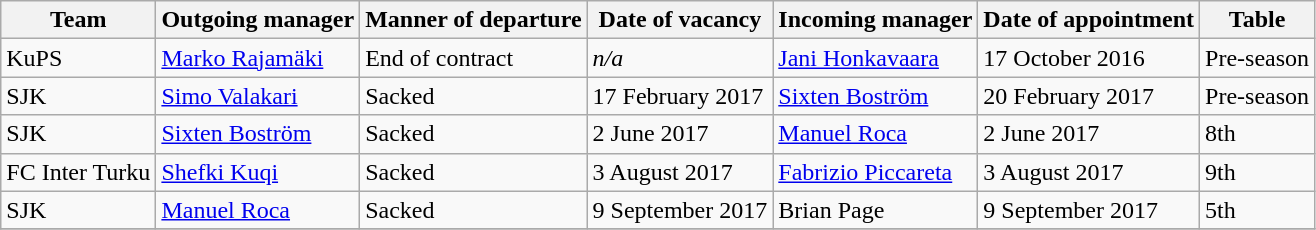<table class="wikitable">
<tr>
<th>Team</th>
<th>Outgoing manager</th>
<th>Manner of departure</th>
<th>Date of vacancy</th>
<th>Incoming manager</th>
<th>Date of appointment</th>
<th>Table</th>
</tr>
<tr>
<td>KuPS</td>
<td> <a href='#'>Marko Rajamäki</a></td>
<td>End of contract</td>
<td><em>n/a</em></td>
<td> <a href='#'>Jani Honkavaara</a></td>
<td>17 October 2016</td>
<td>Pre-season</td>
</tr>
<tr>
<td>SJK</td>
<td> <a href='#'>Simo Valakari</a></td>
<td>Sacked</td>
<td>17 February 2017</td>
<td> <a href='#'>Sixten Boström</a></td>
<td>20 February 2017</td>
<td>Pre-season</td>
</tr>
<tr>
<td>SJK</td>
<td> <a href='#'>Sixten Boström</a></td>
<td>Sacked</td>
<td>2 June 2017</td>
<td> <a href='#'>Manuel Roca</a></td>
<td>2 June 2017</td>
<td>8th</td>
</tr>
<tr>
<td>FC Inter Turku</td>
<td> <a href='#'>Shefki Kuqi</a></td>
<td>Sacked</td>
<td>3 August 2017</td>
<td> <a href='#'>Fabrizio Piccareta</a></td>
<td>3 August 2017</td>
<td>9th</td>
</tr>
<tr>
<td>SJK</td>
<td> <a href='#'>Manuel Roca</a></td>
<td>Sacked</td>
<td>9 September 2017</td>
<td> Brian Page<br> </td>
<td>9 September 2017</td>
<td>5th</td>
</tr>
<tr>
</tr>
</table>
